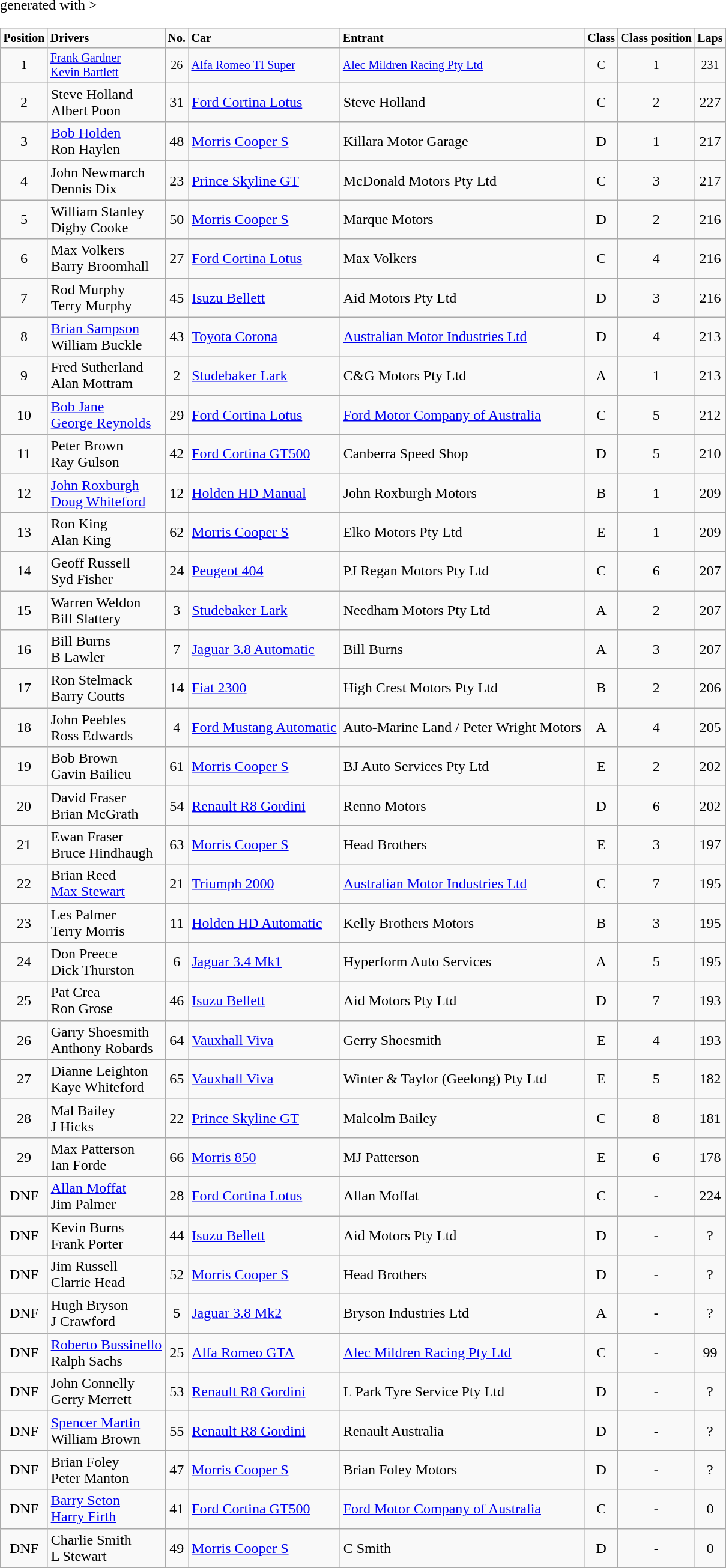<table class="wikitable" <hiddentext>generated with >
<tr style="font-size:10pt;font-weight:bold">
<td align="center">Position</td>
<td>Drivers</td>
<td align="center">No.</td>
<td>Car</td>
<td>Entrant</td>
<td align="center">Class</td>
<td align="center">Class position</td>
<td align="center">Laps</td>
</tr>
<tr style="font-size:10pt">
<td align="center">1</td>
<td><a href='#'>Frank Gardner</a><br><a href='#'>Kevin Bartlett</a></td>
<td align="center">26</td>
<td><a href='#'>Alfa Romeo TI Super</a></td>
<td><a href='#'>Alec Mildren Racing Pty Ltd</a></td>
<td align="center">C</td>
<td align="center">1</td>
<td align="center">231</td>
</tr>
<tr>
<td align="center">2</td>
<td>Steve Holland<br>Albert Poon</td>
<td align="center">31</td>
<td><a href='#'>Ford Cortina Lotus</a></td>
<td>Steve Holland</td>
<td align="center">C</td>
<td align="center">2</td>
<td align="center">227</td>
</tr>
<tr>
<td align="center">3</td>
<td><a href='#'>Bob Holden</a><br>Ron Haylen</td>
<td align="center">48</td>
<td><a href='#'>Morris Cooper S</a></td>
<td>Killara Motor Garage</td>
<td align="center">D</td>
<td align="center">1</td>
<td align="center">217</td>
</tr>
<tr>
<td align="center">4</td>
<td>John Newmarch<br>Dennis Dix</td>
<td align="center">23</td>
<td><a href='#'>Prince Skyline GT</a></td>
<td>McDonald Motors Pty Ltd</td>
<td align="center">C</td>
<td align="center">3</td>
<td align="center">217</td>
</tr>
<tr>
<td align="center">5</td>
<td>William Stanley<br>Digby Cooke</td>
<td align="center">50</td>
<td><a href='#'>Morris Cooper S</a></td>
<td>Marque Motors</td>
<td align="center">D</td>
<td align="center">2</td>
<td align="center">216</td>
</tr>
<tr>
<td align="center">6</td>
<td>Max Volkers<br>Barry Broomhall</td>
<td align="center">27</td>
<td><a href='#'>Ford Cortina Lotus</a></td>
<td>Max Volkers</td>
<td align="center">C</td>
<td align="center">4</td>
<td align="center">216</td>
</tr>
<tr>
<td align="center">7</td>
<td>Rod Murphy<br>Terry Murphy</td>
<td align="center">45</td>
<td><a href='#'>Isuzu Bellett</a></td>
<td>Aid Motors Pty Ltd</td>
<td align="center">D</td>
<td align="center">3</td>
<td align="center">216</td>
</tr>
<tr>
<td align="center">8</td>
<td><a href='#'>Brian Sampson</a><br>William Buckle</td>
<td align="center">43</td>
<td><a href='#'>Toyota Corona</a></td>
<td><a href='#'>Australian Motor Industries Ltd</a></td>
<td align="center">D</td>
<td align="center">4</td>
<td align="center">213</td>
</tr>
<tr>
<td align="center">9</td>
<td>Fred Sutherland<br>Alan Mottram</td>
<td align="center">2</td>
<td><a href='#'>Studebaker Lark</a></td>
<td>C&G Motors Pty Ltd</td>
<td align="center">A</td>
<td align="center">1</td>
<td align="center">213</td>
</tr>
<tr>
<td align="center">10</td>
<td><a href='#'>Bob Jane</a><br><a href='#'>George Reynolds</a></td>
<td align="center">29</td>
<td><a href='#'>Ford Cortina Lotus</a></td>
<td><a href='#'>Ford Motor Company of Australia</a></td>
<td align="center">C</td>
<td align="center">5</td>
<td align="center">212</td>
</tr>
<tr>
<td align="center">11</td>
<td>Peter Brown<br>Ray Gulson</td>
<td align="center">42</td>
<td><a href='#'>Ford Cortina GT500</a></td>
<td>Canberra Speed Shop</td>
<td align="center">D</td>
<td align="center">5</td>
<td align="center">210</td>
</tr>
<tr>
<td align="center">12</td>
<td><a href='#'>John Roxburgh</a><br><a href='#'>Doug Whiteford</a></td>
<td align="center">12</td>
<td><a href='#'>Holden HD Manual</a></td>
<td>John Roxburgh Motors</td>
<td align="center">B</td>
<td align="center">1</td>
<td align="center">209</td>
</tr>
<tr>
<td align="center">13</td>
<td>Ron King<br>Alan King</td>
<td align="center">62</td>
<td><a href='#'>Morris Cooper S</a></td>
<td>Elko Motors Pty Ltd</td>
<td align="center">E</td>
<td align="center">1</td>
<td align="center">209</td>
</tr>
<tr>
<td align="center">14</td>
<td>Geoff Russell<br>Syd Fisher</td>
<td align="center">24</td>
<td><a href='#'>Peugeot 404</a></td>
<td>PJ Regan Motors Pty Ltd</td>
<td align="center">C</td>
<td align="center">6</td>
<td align="center">207</td>
</tr>
<tr>
<td align="center">15</td>
<td>Warren Weldon<br>Bill Slattery</td>
<td align="center">3</td>
<td><a href='#'>Studebaker Lark</a></td>
<td>Needham Motors Pty Ltd</td>
<td align="center">A</td>
<td align="center">2</td>
<td align="center">207</td>
</tr>
<tr>
<td align="center">16</td>
<td>Bill Burns<br>B Lawler</td>
<td align="center">7</td>
<td><a href='#'>Jaguar 3.8 Automatic</a></td>
<td>Bill Burns</td>
<td align="center">A</td>
<td align="center">3</td>
<td align="center">207</td>
</tr>
<tr>
<td align="center">17</td>
<td>Ron Stelmack<br>Barry Coutts</td>
<td align="center">14</td>
<td><a href='#'>Fiat 2300</a></td>
<td>High Crest Motors Pty Ltd</td>
<td align="center">B</td>
<td align="center">2</td>
<td align="center">206</td>
</tr>
<tr>
<td align="center">18</td>
<td>John Peebles<br>Ross Edwards</td>
<td align="center">4</td>
<td><a href='#'>Ford Mustang Automatic</a></td>
<td>Auto-Marine Land / Peter Wright Motors</td>
<td align="center">A</td>
<td align="center">4</td>
<td align="center">205</td>
</tr>
<tr>
<td align="center">19</td>
<td>Bob Brown<br>Gavin Bailieu</td>
<td align="center">61</td>
<td><a href='#'>Morris Cooper S</a></td>
<td>BJ Auto Services Pty Ltd</td>
<td align="center">E</td>
<td align="center">2</td>
<td align="center">202</td>
</tr>
<tr>
<td align="center">20</td>
<td>David Fraser<br>Brian McGrath</td>
<td align="center">54</td>
<td><a href='#'>Renault R8 Gordini</a></td>
<td>Renno Motors</td>
<td align="center">D</td>
<td align="center">6</td>
<td align="center">202</td>
</tr>
<tr>
<td align="center">21</td>
<td>Ewan Fraser<br>Bruce Hindhaugh</td>
<td align="center">63</td>
<td><a href='#'>Morris Cooper S</a></td>
<td>Head Brothers</td>
<td align="center">E</td>
<td align="center">3</td>
<td align="center">197</td>
</tr>
<tr>
<td align="center">22</td>
<td>Brian Reed<br><a href='#'>Max Stewart</a></td>
<td align="center">21</td>
<td><a href='#'>Triumph 2000</a></td>
<td><a href='#'>Australian Motor Industries Ltd</a></td>
<td align="center">C</td>
<td align="center">7</td>
<td align="center">195</td>
</tr>
<tr>
<td align="center">23</td>
<td>Les Palmer<br>Terry Morris</td>
<td align="center">11</td>
<td><a href='#'>Holden HD Automatic</a></td>
<td>Kelly Brothers Motors</td>
<td align="center">B</td>
<td align="center">3</td>
<td align="center">195</td>
</tr>
<tr>
<td align="center">24</td>
<td>Don Preece<br>Dick Thurston</td>
<td align="center">6</td>
<td><a href='#'>Jaguar 3.4 Mk1</a></td>
<td>Hyperform Auto Services</td>
<td align="center">A</td>
<td align="center">5</td>
<td align="center">195</td>
</tr>
<tr>
<td align="center">25</td>
<td>Pat Crea<br>Ron Grose</td>
<td align="center">46</td>
<td><a href='#'>Isuzu Bellett</a></td>
<td>Aid Motors Pty Ltd</td>
<td align="center">D</td>
<td align="center">7</td>
<td align="center">193</td>
</tr>
<tr>
<td align="center">26</td>
<td>Garry Shoesmith<br>Anthony Robards</td>
<td align="center">64</td>
<td><a href='#'>Vauxhall Viva</a></td>
<td>Gerry Shoesmith</td>
<td align="center">E</td>
<td align="center">4</td>
<td align="center">193</td>
</tr>
<tr>
<td align="center">27</td>
<td>Dianne Leighton<br>Kaye Whiteford</td>
<td align="center">65</td>
<td><a href='#'>Vauxhall Viva</a></td>
<td>Winter & Taylor (Geelong) Pty Ltd</td>
<td align="center">E</td>
<td align="center">5</td>
<td align="center">182</td>
</tr>
<tr>
<td align="center">28</td>
<td>Mal Bailey<br>J Hicks</td>
<td align="center">22</td>
<td><a href='#'>Prince Skyline GT</a></td>
<td>Malcolm Bailey</td>
<td align="center">C</td>
<td align="center">8</td>
<td align="center">181</td>
</tr>
<tr>
<td align="center">29</td>
<td>Max Patterson<br>Ian Forde</td>
<td align="center">66</td>
<td><a href='#'>Morris 850</a></td>
<td>MJ Patterson</td>
<td align="center">E</td>
<td align="center">6</td>
<td align="center">178</td>
</tr>
<tr>
<td align="center">DNF</td>
<td><a href='#'>Allan Moffat</a><br>Jim Palmer</td>
<td align="center">28</td>
<td><a href='#'>Ford Cortina Lotus</a></td>
<td>Allan Moffat</td>
<td align="center">C</td>
<td align="center">-</td>
<td align="center">224</td>
</tr>
<tr>
<td align="center">DNF</td>
<td>Kevin Burns<br>Frank Porter</td>
<td align="center">44</td>
<td><a href='#'>Isuzu Bellett</a></td>
<td>Aid Motors Pty Ltd</td>
<td align="center">D</td>
<td align="center">-</td>
<td align="center">?</td>
</tr>
<tr>
<td align="center">DNF</td>
<td>Jim Russell<br>Clarrie Head</td>
<td align="center">52</td>
<td><a href='#'>Morris Cooper S</a></td>
<td>Head Brothers</td>
<td align="center">D</td>
<td align="center">-</td>
<td align="center">?</td>
</tr>
<tr>
<td align="center">DNF</td>
<td>Hugh Bryson<br>J Crawford</td>
<td align="center">5</td>
<td><a href='#'>Jaguar 3.8 Mk2</a></td>
<td>Bryson Industries Ltd</td>
<td align="center">A</td>
<td align="center">-</td>
<td align="center">?</td>
</tr>
<tr>
<td align="center">DNF</td>
<td><a href='#'>Roberto Bussinello</a><br>Ralph Sachs</td>
<td align="center">25</td>
<td><a href='#'>Alfa Romeo GTA</a></td>
<td><a href='#'>Alec Mildren Racing Pty Ltd</a></td>
<td align="center">C</td>
<td align="center">-</td>
<td align="center">99</td>
</tr>
<tr>
<td align="center">DNF</td>
<td>John Connelly<br>Gerry Merrett</td>
<td align="center">53</td>
<td><a href='#'>Renault R8 Gordini</a></td>
<td>L Park Tyre Service Pty Ltd</td>
<td align="center">D</td>
<td align="center">-</td>
<td align="center">?</td>
</tr>
<tr>
<td align="center">DNF</td>
<td><a href='#'>Spencer Martin</a><br>William Brown</td>
<td align="center">55</td>
<td><a href='#'>Renault R8 Gordini</a></td>
<td>Renault Australia</td>
<td align="center">D</td>
<td align="center">-</td>
<td align="center">?</td>
</tr>
<tr>
<td align="center">DNF</td>
<td>Brian Foley<br>Peter Manton</td>
<td align="center">47</td>
<td><a href='#'>Morris Cooper S</a></td>
<td>Brian Foley Motors</td>
<td align="center">D</td>
<td align="center">-</td>
<td align="center">?</td>
</tr>
<tr>
<td align="center">DNF</td>
<td><a href='#'>Barry Seton</a><br><a href='#'>Harry Firth</a></td>
<td align="center">41</td>
<td><a href='#'>Ford Cortina GT500</a></td>
<td><a href='#'>Ford Motor Company of Australia</a></td>
<td align="center">C</td>
<td align="center">-</td>
<td align="center">0</td>
</tr>
<tr>
<td align="center">DNF</td>
<td>Charlie Smith<br>L Stewart</td>
<td align="center">49</td>
<td><a href='#'>Morris Cooper S</a></td>
<td>C Smith</td>
<td align="center">D</td>
<td align="center">-</td>
<td align="center">0</td>
</tr>
<tr>
</tr>
</table>
